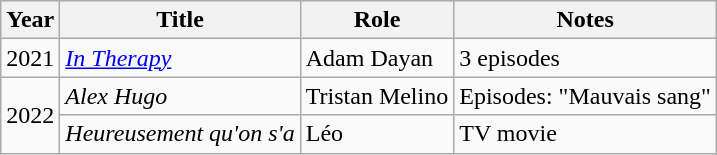<table class="wikitable sortable">
<tr>
<th>Year</th>
<th>Title</th>
<th>Role</th>
<th class="unsortable">Notes</th>
</tr>
<tr>
<td>2021</td>
<td><em><a href='#'>In Therapy</a></em></td>
<td>Adam Dayan</td>
<td>3 episodes</td>
</tr>
<tr>
<td rowspan="2">2022</td>
<td><em>Alex Hugo</em></td>
<td>Tristan Melino</td>
<td>Episodes: "Mauvais sang"</td>
</tr>
<tr>
<td><em>Heureusement qu'on s'a</em></td>
<td>Léo</td>
<td>TV movie</td>
</tr>
</table>
